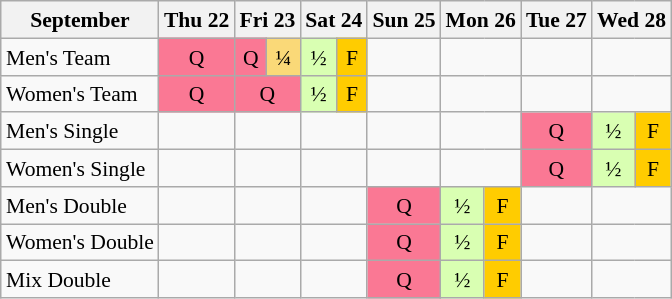<table class="wikitable" style="margin:0.5em auto; font-size:90%; line-height:1.25em;">
<tr>
<th>September</th>
<th>Thu 22</th>
<th colspan="2">Fri 23</th>
<th colspan="2">Sat 24</th>
<th>Sun 25</th>
<th colspan="2">Mon 26</th>
<th>Tue 27</th>
<th colspan="2">Wed 28</th>
</tr>
<tr style="text-align:center;">
<td style="text-align:left;">Men's Team</td>
<td style="background-color:#FA7894;text-align:center;">Q</td>
<td style="background-color:#FA7894;text-align:center;">Q</td>
<td style="background-color:#FAD978;text-align:center;">¼</td>
<td style="background-color:#D9FFB2;text-align:center;">½</td>
<td style="background-color:#ffcc00;text-align:center;">F</td>
<td></td>
<td colspan="2"> </td>
<td></td>
<td colspan="2"> </td>
</tr>
<tr style="text-align:center;">
<td style="text-align:left;">Women's Team</td>
<td style="background-color:#FA7894;text-align:center;">Q</td>
<td colspan="2" style="background-color:#FA7894;text-align:center;">Q</td>
<td style="background-color:#D9FFB2;text-align:center;">½</td>
<td style="background-color:#ffcc00;text-align:center;">F</td>
<td></td>
<td colspan="2"> </td>
<td></td>
<td colspan="2"> </td>
</tr>
<tr style="text-align:center;">
<td style="text-align:left;">Men's Single</td>
<td></td>
<td colspan="2"> </td>
<td colspan="2"> </td>
<td></td>
<td colspan="2"> </td>
<td style="background-color:#FA7894;text-align:center;">Q</td>
<td style="background-color:#D9FFB2;text-align:center;">½</td>
<td style="background-color:#ffcc00;text-align:center;">F</td>
</tr>
<tr style="text-align:center;">
<td style="text-align:left;">Women's Single</td>
<td></td>
<td colspan="2"> </td>
<td colspan="2"> </td>
<td></td>
<td colspan="2"> </td>
<td style="background-color:#FA7894;text-align:center;">Q</td>
<td style="background-color:#D9FFB2;text-align:center;">½</td>
<td style="background-color:#ffcc00;text-align:center;">F</td>
</tr>
<tr style="text-align:center;">
<td style="text-align:left;">Men's Double</td>
<td></td>
<td colspan="2"> </td>
<td colspan="2"> </td>
<td style="background-color:#FA7894;text-align:center;">Q</td>
<td style="background-color:#D9FFB2;text-align:center;">½</td>
<td style="background-color:#ffcc00;text-align:center;">F</td>
<td></td>
<td colspan="2"> </td>
</tr>
<tr style="text-align:center;">
<td style="text-align:left;">Women's Double</td>
<td></td>
<td colspan="2"> </td>
<td colspan="2"> </td>
<td style="background-color:#FA7894;text-align:center;">Q</td>
<td style="background-color:#D9FFB2;text-align:center;">½</td>
<td style="background-color:#ffcc00;text-align:center;">F</td>
<td></td>
<td colspan="2"> </td>
</tr>
<tr style="text-align:center;">
<td style="text-align:left;">Mix Double</td>
<td></td>
<td colspan="2"> </td>
<td colspan="2"> </td>
<td style="background-color:#FA7894;text-align:center;">Q</td>
<td style="background-color:#D9FFB2;text-align:center;">½</td>
<td style="background-color:#ffcc00;text-align:center;">F</td>
<td></td>
<td colspan="2"> </td>
</tr>
</table>
